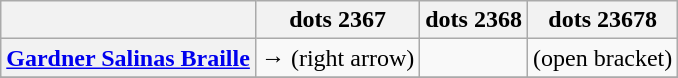<table class="wikitable">
<tr>
<th></th>
<th>dots 2367</th>
<th>dots 2368</th>
<th>dots 23678</th>
</tr>
<tr>
<th align=left><a href='#'>Gardner Salinas Braille</a></th>
<td>→ (right arrow)</td>
<td></td>
<td> (open bracket)</td>
</tr>
<tr>
</tr>
<tr>
</tr>
</table>
